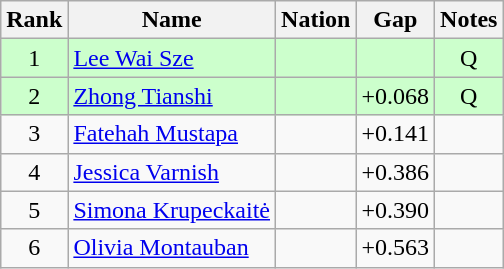<table class="wikitable sortable" style="text-align:center">
<tr>
<th>Rank</th>
<th>Name</th>
<th>Nation</th>
<th>Gap</th>
<th>Notes</th>
</tr>
<tr bgcolor=ccffcc>
<td>1</td>
<td align=left><a href='#'>Lee Wai Sze</a></td>
<td align=left></td>
<td></td>
<td>Q</td>
</tr>
<tr bgcolor=ccffcc>
<td>2</td>
<td align=left><a href='#'>Zhong Tianshi</a></td>
<td align=left></td>
<td>+0.068</td>
<td>Q</td>
</tr>
<tr>
<td>3</td>
<td align=left><a href='#'>Fatehah Mustapa</a></td>
<td align=left></td>
<td>+0.141</td>
<td></td>
</tr>
<tr>
<td>4</td>
<td align=left><a href='#'>Jessica Varnish</a></td>
<td align=left></td>
<td>+0.386</td>
<td></td>
</tr>
<tr>
<td>5</td>
<td align=left><a href='#'>Simona Krupeckaitė</a></td>
<td align=left></td>
<td>+0.390</td>
<td></td>
</tr>
<tr>
<td>6</td>
<td align=left><a href='#'>Olivia Montauban</a></td>
<td align=left></td>
<td>+0.563</td>
<td></td>
</tr>
</table>
